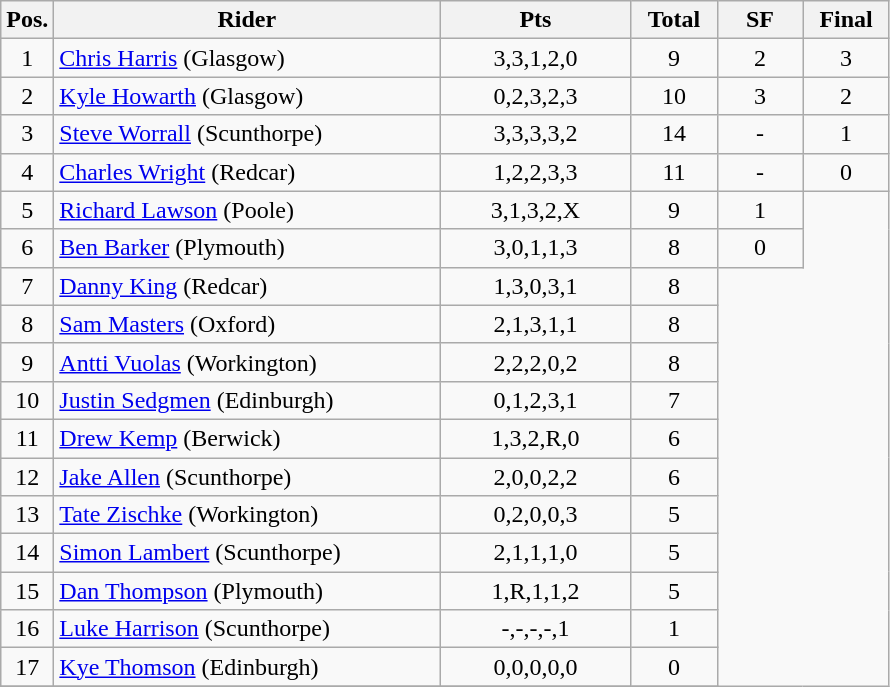<table class=wikitable>
<tr>
<th width=25px>Pos.</th>
<th width=250px>Rider</th>
<th width=120px>Pts</th>
<th width=50px>Total</th>
<th width=50px>SF</th>
<th width=50px>Final</th>
</tr>
<tr align=center >
<td>1</td>
<td align=left> <a href='#'>Chris Harris</a>	(Glasgow)</td>
<td>3,3,1,2,0</td>
<td>9</td>
<td>2</td>
<td>3</td>
</tr>
<tr align=center>
<td>2</td>
<td align=left> <a href='#'>Kyle Howarth</a> (Glasgow)</td>
<td>0,2,3,2,3</td>
<td>10</td>
<td>3</td>
<td>2</td>
</tr>
<tr align=center>
<td>3</td>
<td align=left> <a href='#'>Steve Worrall</a> (Scunthorpe)</td>
<td>3,3,3,3,2</td>
<td>14</td>
<td>-</td>
<td>1</td>
</tr>
<tr align=center>
<td>4</td>
<td align=left> <a href='#'>Charles Wright</a> (Redcar)</td>
<td>1,2,2,3,3</td>
<td>11</td>
<td>-</td>
<td>0</td>
</tr>
<tr align=center>
<td>5</td>
<td align=left> <a href='#'>Richard Lawson</a> (Poole)</td>
<td>3,1,3,2,X</td>
<td>9</td>
<td>1</td>
</tr>
<tr align=center>
<td>6</td>
<td align=left> <a href='#'>Ben Barker</a> (Plymouth)</td>
<td>3,0,1,1,3</td>
<td>8</td>
<td>0</td>
</tr>
<tr align=center>
<td>7</td>
<td align=left> <a href='#'>Danny King</a> (Redcar)</td>
<td>1,3,0,3,1</td>
<td>8</td>
</tr>
<tr align=center>
<td>8</td>
<td align=left> <a href='#'>Sam Masters</a> (Oxford)</td>
<td>2,1,3,1,1</td>
<td>8</td>
</tr>
<tr align=center>
<td>9</td>
<td align=left> <a href='#'>Antti Vuolas</a> (Workington)</td>
<td>2,2,2,0,2</td>
<td>8</td>
</tr>
<tr align=center>
<td>10</td>
<td align=left> <a href='#'>Justin Sedgmen</a> (Edinburgh)</td>
<td>0,1,2,3,1</td>
<td>7</td>
</tr>
<tr align=center>
<td>11</td>
<td align=left> <a href='#'>Drew Kemp</a> (Berwick)</td>
<td>1,3,2,R,0</td>
<td>6</td>
</tr>
<tr align=center>
<td>12</td>
<td align=left> <a href='#'>Jake Allen</a> (Scunthorpe)</td>
<td>2,0,0,2,2</td>
<td>6</td>
</tr>
<tr align=center>
<td>13</td>
<td align=left> <a href='#'>Tate Zischke</a> (Workington)</td>
<td>0,2,0,0,3</td>
<td>5</td>
</tr>
<tr align=center>
<td>14</td>
<td align=left> <a href='#'>Simon Lambert</a> (Scunthorpe)</td>
<td>2,1,1,1,0</td>
<td>5</td>
</tr>
<tr align=center>
<td>15</td>
<td align=left> <a href='#'>Dan Thompson</a> (Plymouth)</td>
<td>1,R,1,1,2</td>
<td>5</td>
</tr>
<tr align=center>
<td>16</td>
<td align=left> <a href='#'>Luke Harrison</a> (Scunthorpe)</td>
<td>-,-,-,-,1</td>
<td>1</td>
</tr>
<tr align=center>
<td>17</td>
<td align=left> <a href='#'>Kye Thomson</a> (Edinburgh)</td>
<td>0,0,0,0,0</td>
<td>0</td>
</tr>
<tr align=center>
</tr>
</table>
